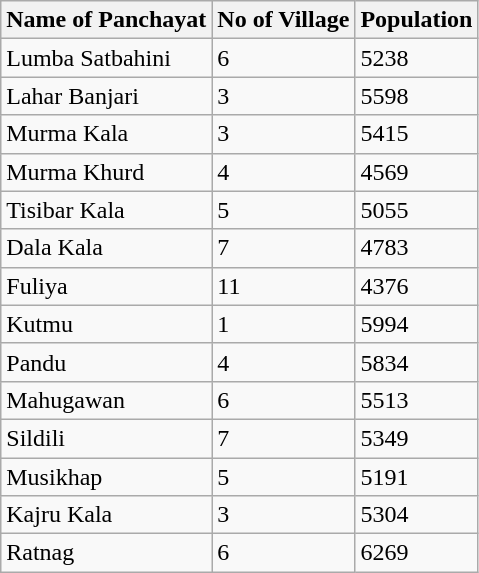<table class="wikitable sortable">
<tr>
<th>Name of Panchayat</th>
<th>No of Village</th>
<th>Population</th>
</tr>
<tr>
<td>Lumba Satbahini</td>
<td>6</td>
<td>5238</td>
</tr>
<tr>
<td>Lahar Banjari</td>
<td>3</td>
<td>5598</td>
</tr>
<tr>
<td>Murma Kala</td>
<td>3</td>
<td>5415</td>
</tr>
<tr>
<td>Murma Khurd</td>
<td>4</td>
<td>4569</td>
</tr>
<tr>
<td>Tisibar Kala</td>
<td>5</td>
<td>5055</td>
</tr>
<tr>
<td>Dala Kala</td>
<td>7</td>
<td>4783</td>
</tr>
<tr>
<td>Fuliya</td>
<td>11</td>
<td>4376</td>
</tr>
<tr>
<td>Kutmu</td>
<td>1</td>
<td>5994</td>
</tr>
<tr>
<td>Pandu</td>
<td>4</td>
<td>5834</td>
</tr>
<tr>
<td>Mahugawan</td>
<td>6</td>
<td>5513</td>
</tr>
<tr>
<td>Sildili</td>
<td>7</td>
<td>5349</td>
</tr>
<tr>
<td>Musikhap</td>
<td>5</td>
<td>5191</td>
</tr>
<tr>
<td>Kajru Kala</td>
<td>3</td>
<td>5304</td>
</tr>
<tr>
<td>Ratnag</td>
<td>6</td>
<td>6269</td>
</tr>
</table>
